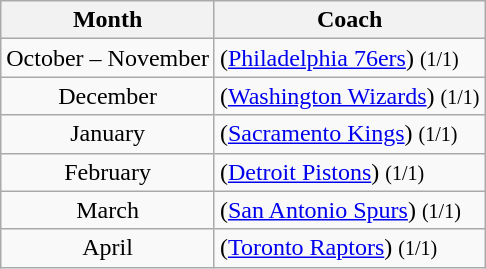<table class="wikitable sortable">
<tr>
<th>Month</th>
<th>Coach</th>
</tr>
<tr>
<td align=center>October – November</td>
<td> (<a href='#'>Philadelphia 76ers</a>) <small>(1/1)</small></td>
</tr>
<tr>
<td align=center>December</td>
<td> (<a href='#'>Washington Wizards</a>) <small>(1/1)</small></td>
</tr>
<tr>
<td align=center>January</td>
<td> (<a href='#'>Sacramento Kings</a>) <small>(1/1)</small></td>
</tr>
<tr>
<td align=center>February</td>
<td> (<a href='#'>Detroit Pistons</a>) <small>(1/1)</small></td>
</tr>
<tr>
<td align=center>March</td>
<td> (<a href='#'>San Antonio Spurs</a>) <small>(1/1)</small></td>
</tr>
<tr>
<td align=center>April</td>
<td> (<a href='#'>Toronto Raptors</a>) <small>(1/1)</small></td>
</tr>
</table>
